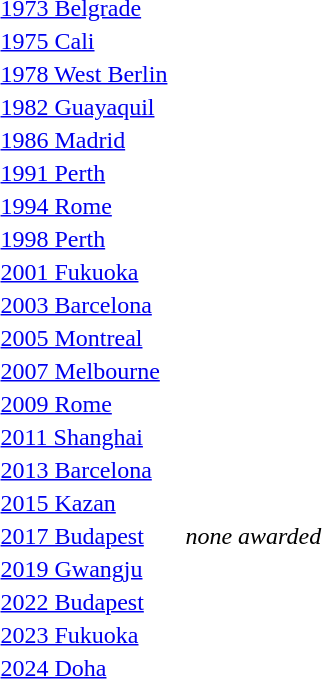<table>
<tr>
<td><a href='#'>1973 Belgrade</a></td>
<td></td>
<td></td>
<td></td>
</tr>
<tr>
<td><a href='#'>1975 Cali</a></td>
<td></td>
<td></td>
<td></td>
</tr>
<tr>
<td><a href='#'>1978 West Berlin</a></td>
<td></td>
<td></td>
<td></td>
</tr>
<tr>
<td><a href='#'>1982 Guayaquil</a></td>
<td></td>
<td></td>
<td></td>
</tr>
<tr>
<td><a href='#'>1986 Madrid</a></td>
<td></td>
<td></td>
<td></td>
</tr>
<tr>
<td><a href='#'>1991 Perth</a></td>
<td></td>
<td></td>
<td></td>
</tr>
<tr>
<td><a href='#'>1994 Rome</a></td>
<td></td>
<td></td>
<td></td>
</tr>
<tr>
<td><a href='#'>1998 Perth</a></td>
<td></td>
<td></td>
<td></td>
</tr>
<tr>
<td><a href='#'>2001 Fukuoka</a></td>
<td></td>
<td></td>
<td></td>
</tr>
<tr>
<td><a href='#'>2003 Barcelona</a></td>
<td></td>
<td></td>
<td></td>
</tr>
<tr>
<td rowspan=2><a href='#'>2005 Montreal</a></td>
<td rowspan=2></td>
<td rowspan=2></td>
<td></td>
</tr>
<tr>
<td></td>
</tr>
<tr>
<td><a href='#'>2007 Melbourne</a></td>
<td></td>
<td></td>
<td></td>
</tr>
<tr>
<td><a href='#'>2009 Rome</a></td>
<td></td>
<td></td>
<td></td>
</tr>
<tr>
<td><a href='#'>2011 Shanghai</a></td>
<td></td>
<td></td>
<td></td>
</tr>
<tr>
<td><a href='#'>2013 Barcelona</a></td>
<td></td>
<td></td>
<td></td>
</tr>
<tr>
<td><a href='#'>2015 Kazan</a></td>
<td></td>
<td></td>
<td></td>
</tr>
<tr>
<td rowspan=2><a href='#'>2017 Budapest</a></td>
<td rowspan=2></td>
<td></td>
<td rowspan=2><em>none awarded</em></td>
</tr>
<tr>
<td></td>
</tr>
<tr>
<td><a href='#'>2019 Gwangju</a></td>
<td></td>
<td></td>
<td></td>
</tr>
<tr>
<td><a href='#'>2022 Budapest</a></td>
<td></td>
<td></td>
<td></td>
</tr>
<tr>
<td><a href='#'>2023 Fukuoka</a></td>
<td></td>
<td></td>
<td></td>
</tr>
<tr>
<td><a href='#'>2024 Doha</a></td>
<td></td>
<td></td>
<td></td>
</tr>
</table>
